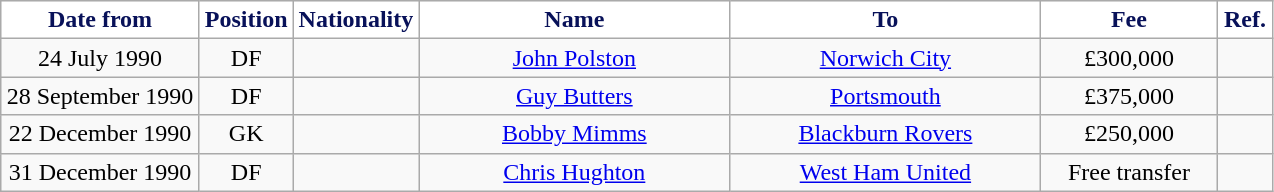<table class="wikitable" style="text-align:center">
<tr>
<th style="background:#FFFFFF; color:#081159; width:125px;">Date from</th>
<th style="background:#FFFFFF; color:#081159; width:50px;">Position</th>
<th style="background:#FFFFFF; color:#081159; width:50px;">Nationality</th>
<th style="background:#FFFFFF; color:#081159; width:200px;">Name</th>
<th style="background:#FFFFFF; color:#081159; width:200px;">To</th>
<th style="background:#FFFFFF; color:#081159; width:110px;">Fee</th>
<th style="background:#FFFFFF; color:#081159; width:30px;">Ref.</th>
</tr>
<tr>
<td>24 July 1990</td>
<td>DF</td>
<td></td>
<td><a href='#'>John Polston</a></td>
<td> <a href='#'>Norwich City</a></td>
<td>£300,000</td>
<td></td>
</tr>
<tr>
<td>28 September 1990</td>
<td>DF</td>
<td></td>
<td><a href='#'>Guy Butters</a></td>
<td> <a href='#'>Portsmouth</a></td>
<td>£375,000</td>
<td></td>
</tr>
<tr>
<td>22 December 1990</td>
<td>GK</td>
<td></td>
<td><a href='#'>Bobby Mimms</a></td>
<td> <a href='#'>Blackburn Rovers</a></td>
<td>£250,000</td>
<td></td>
</tr>
<tr>
<td>31 December 1990</td>
<td>DF</td>
<td></td>
<td><a href='#'>Chris Hughton</a></td>
<td> <a href='#'>West Ham United</a></td>
<td>Free transfer</td>
<td></td>
</tr>
</table>
